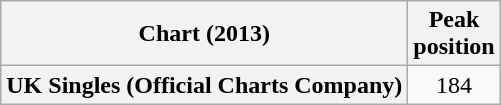<table class="wikitable plainrowheaders" style="text-align:center">
<tr>
<th scope="col">Chart (2013)</th>
<th scope="col">Peak<br>position</th>
</tr>
<tr>
<th scope="row">UK Singles (Official Charts Company)</th>
<td>184</td>
</tr>
</table>
